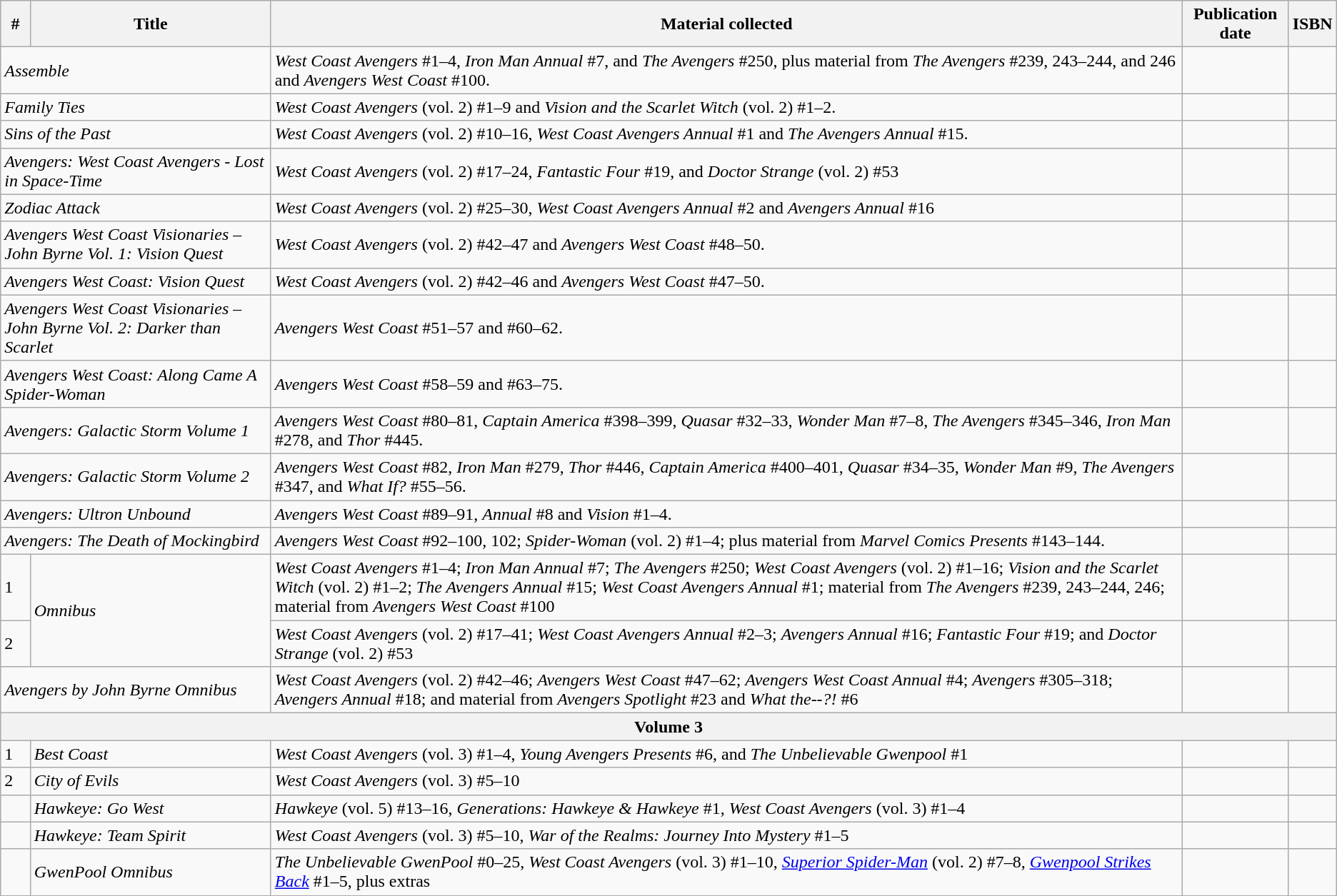<table class="wikitable sortable">
<tr>
<th scope="col" class="unsortable">#</th>
<th scope="col">Title</th>
<th scope="col">Material collected</th>
<th scope="col">Publication date</th>
<th scope="col" class="unsortable">ISBN</th>
</tr>
<tr>
<td colspan="2"><em>Assemble</em></td>
<td><em>West Coast Avengers</em> #1–4, <em>Iron Man Annual</em> #7, and <em>The Avengers</em> #250, plus material from <em>The Avengers</em> #239, 243–244, and 246 and <em>Avengers West Coast</em> #100.</td>
<td></td>
<td></td>
</tr>
<tr>
<td colspan="2"><em>Family Ties </em></td>
<td><em>West Coast Avengers</em> (vol. 2) #1–9 and <em>Vision and the Scarlet Witch</em> (vol. 2) #1–2.</td>
<td></td>
<td></td>
</tr>
<tr>
<td colspan="2"><em>Sins of the Past</em></td>
<td><em>West Coast Avengers</em> (vol. 2) #10–16, <em>West Coast Avengers Annual</em> #1 and <em>The Avengers Annual</em> #15.</td>
<td></td>
<td></td>
</tr>
<tr>
<td colspan="2"><em>Avengers: West Coast Avengers - Lost in Space-Time</em></td>
<td><em>West Coast Avengers</em> (vol. 2) #17–24, <em>Fantastic Four</em> #19, and <em>Doctor Strange</em> (vol. 2) #53</td>
<td></td>
<td></td>
</tr>
<tr>
<td colspan="2"><em>Zodiac Attack</em></td>
<td><em>West Coast Avengers</em> (vol. 2) #25–30, <em>West Coast Avengers Annual</em> #2 and <em>Avengers Annual</em> #16</td>
<td></td>
<td></td>
</tr>
<tr>
<td colspan="2"><em>Avengers West Coast Visionaries – John Byrne Vol. 1: Vision Quest</em></td>
<td><em>West Coast Avengers</em> (vol. 2) #42–47 and <em>Avengers West Coast</em> #48–50.</td>
<td></td>
<td></td>
</tr>
<tr>
<td colspan="2"><em>Avengers West Coast: Vision Quest</em></td>
<td><em>West Coast Avengers</em> (vol. 2) #42–46 and <em>Avengers West Coast</em> #47–50.</td>
<td></td>
<td></td>
</tr>
<tr>
<td colspan="2"><em>Avengers West Coast Visionaries – John Byrne Vol. 2: Darker than Scarlet</em></td>
<td><em>Avengers West Coast</em> #51–57 and #60–62.</td>
<td></td>
<td></td>
</tr>
<tr>
<td colspan="2"><em>Avengers West Coast: Along Came A Spider-Woman </em></td>
<td><em>Avengers West Coast</em> #58–59 and #63–75.</td>
<td></td>
<td></td>
</tr>
<tr>
<td colspan="2"><em>Avengers: Galactic Storm Volume 1</em></td>
<td><em>Avengers West Coast</em> #80–81, <em>Captain America</em> #398–399, <em>Quasar</em> #32–33, <em>Wonder Man</em> #7–8, <em>The Avengers</em> #345–346, <em>Iron Man</em> #278, and <em>Thor</em> #445.</td>
<td></td>
<td></td>
</tr>
<tr>
<td colspan="2"><em>Avengers: Galactic Storm Volume 2 </em></td>
<td><em>Avengers West Coast</em> #82, <em>Iron Man</em> #279, <em>Thor</em> #446, <em>Captain America</em> #400–401, <em>Quasar</em> #34–35, <em>Wonder Man</em> #9, <em>The Avengers</em> #347, and <em>What If?</em> #55–56.</td>
<td></td>
<td></td>
</tr>
<tr>
<td colspan="2"><em>Avengers: Ultron Unbound </em></td>
<td><em>Avengers West Coast</em> #89–91, <em>Annual</em> #8 and <em>Vision</em> #1–4.</td>
<td></td>
<td></td>
</tr>
<tr>
<td colspan="2"><em>Avengers: The Death of Mockingbird</em></td>
<td><em>Avengers West Coast</em> #92–100, 102; <em>Spider-Woman</em> (vol. 2) #1–4; plus material from <em>Marvel Comics Presents</em> #143–144.</td>
<td></td>
<td></td>
</tr>
<tr>
<td>1</td>
<td rowspan="2"><em>Omnibus</em></td>
<td><em>West Coast Avengers</em> #1–4; <em>Iron Man Annual</em> #7; <em>The Avengers</em> #250; <em>West Coast Avengers</em> (vol. 2) #1–16; <em>Vision and the Scarlet Witch</em> (vol. 2) #1–2; <em>The Avengers Annual</em> #15; <em>West Coast Avengers Annual</em> #1; material from <em>The Avengers</em> #239, 243–244, 246; material from <em>Avengers West Coast</em> #100</td>
<td></td>
<td></td>
</tr>
<tr>
<td>2</td>
<td><em>West Coast Avengers</em> (vol. 2) #17–41; <em>West Coast Avengers Annual</em> #2–3; <em>Avengers Annual</em> #16; <em>Fantastic Four</em> #19; and <em>Doctor Strange</em> (vol. 2) #53</td>
<td></td>
<td></td>
</tr>
<tr>
<td colspan="2"><em>Avengers by John Byrne Omnibus</em></td>
<td><em>West Coast Avengers</em> (vol. 2) #42–46; <em>Avengers West Coast</em> #47–62; <em>Avengers West Coast Annual</em> #4; <em>Avengers</em> #305–318; <em>Avengers Annual</em> #18; and material from <em>Avengers Spotlight</em> #23 and <em>What the--?!</em> #6</td>
<td></td>
<td></td>
</tr>
<tr>
<th colspan="5">Volume 3</th>
</tr>
<tr>
<td>1</td>
<td><em>Best Coast</em></td>
<td><em>West Coast Avengers</em> (vol. 3) #1–4, <em>Young Avengers Presents</em> #6, and <em>The Unbelievable Gwenpool</em> #1</td>
<td></td>
<td></td>
</tr>
<tr>
<td>2</td>
<td><em>City of Evils</em></td>
<td><em>West Coast Avengers</em> (vol. 3) #5–10</td>
<td></td>
<td></td>
</tr>
<tr>
<td></td>
<td><em>Hawkeye: Go West</em></td>
<td><em>Hawkeye</em> (vol. 5) #13–16, <em>Generations: Hawkeye & Hawkeye</em> #1, <em>West Coast Avengers</em> (vol. 3) #1–4</td>
<td></td>
<td></td>
</tr>
<tr>
<td></td>
<td><em>Hawkeye: Team Spirit</em></td>
<td><em>West Coast Avengers</em> (vol. 3) #5–10, <em>War of the Realms: Journey Into Mystery</em> #1–5</td>
<td></td>
<td></td>
</tr>
<tr>
<td></td>
<td><em>GwenPool Omnibus</em></td>
<td><em>The Unbelievable GwenPool</em> #0–25, <em>West Coast Avengers</em> (vol. 3) #1–10, <em><a href='#'>Superior Spider-Man</a></em> (vol. 2) #7–8, <em><a href='#'>Gwenpool Strikes Back</a></em> #1–5, plus extras</td>
<td></td>
<td></td>
</tr>
</table>
